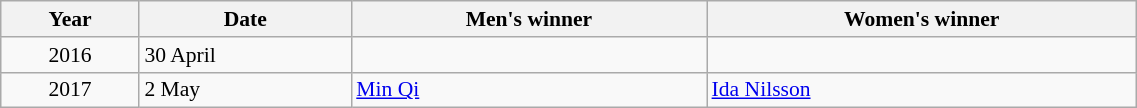<table class="wikitable" width=60% style="font-size:90%; text-align:left;">
<tr>
<th>Year</th>
<th>Date</th>
<th>Men's winner</th>
<th>Women's winner</th>
</tr>
<tr>
<td align=center>2016</td>
<td>30 April</td>
<td></td>
<td></td>
</tr>
<tr>
<td align=center>2017</td>
<td>2 May</td>
<td> <a href='#'>Min Qi</a></td>
<td> <a href='#'>Ida Nilsson</a></td>
</tr>
</table>
